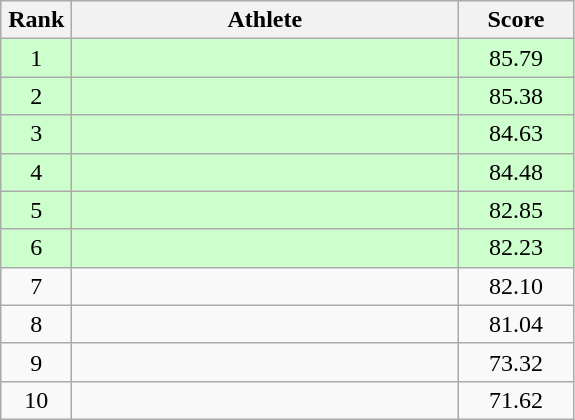<table class=wikitable style="text-align:center">
<tr>
<th width=40>Rank</th>
<th width=250>Athlete</th>
<th width=70>Score</th>
</tr>
<tr bgcolor=ccffcc>
<td>1</td>
<td align=left></td>
<td>85.79</td>
</tr>
<tr bgcolor=ccffcc>
<td>2</td>
<td align=left></td>
<td>85.38</td>
</tr>
<tr bgcolor=ccffcc>
<td>3</td>
<td align=left></td>
<td>84.63</td>
</tr>
<tr bgcolor=ccffcc>
<td>4</td>
<td align=left></td>
<td>84.48</td>
</tr>
<tr bgcolor=ccffcc>
<td>5</td>
<td align=left></td>
<td>82.85</td>
</tr>
<tr bgcolor=ccffcc>
<td>6</td>
<td align=left></td>
<td>82.23</td>
</tr>
<tr>
<td>7</td>
<td align=left></td>
<td>82.10</td>
</tr>
<tr>
<td>8</td>
<td align=left></td>
<td>81.04</td>
</tr>
<tr>
<td>9</td>
<td align=left></td>
<td>73.32</td>
</tr>
<tr>
<td>10</td>
<td align=left></td>
<td>71.62</td>
</tr>
</table>
